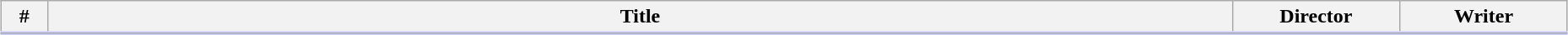<table class="wikitable plainrowheaders" style="width:98%; margin:auto; background:#FFF;">
<tr style="border-bottom: 3px solid #CCF">
<th width="30">#</th>
<th>Title</th>
<th width="125">Director</th>
<th width="125">Writer</th>
</tr>
<tr>
</tr>
</table>
